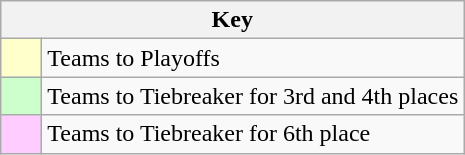<table class="wikitable" style="text-align: center;">
<tr>
<th colspan=2>Key</th>
</tr>
<tr>
<td style="background:#ffffcc; width:20px;"></td>
<td align=left>Teams to Playoffs</td>
</tr>
<tr>
<td style="background:#ccffcc; width:20px;"></td>
<td align=left>Teams to Tiebreaker for 3rd and 4th places</td>
</tr>
<tr>
<td style="background:#ffccff; width:20px;"></td>
<td align=left>Teams to Tiebreaker for 6th place</td>
</tr>
</table>
